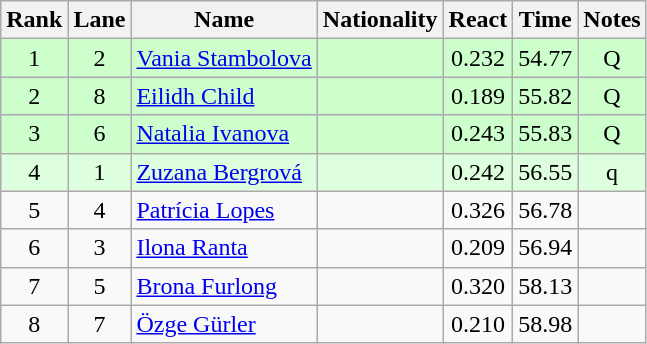<table class="wikitable sortable" style="text-align:center">
<tr>
<th>Rank</th>
<th>Lane</th>
<th>Name</th>
<th>Nationality</th>
<th>React</th>
<th>Time</th>
<th>Notes</th>
</tr>
<tr bgcolor=ccffcc>
<td>1</td>
<td>2</td>
<td align="left"><a href='#'>Vania Stambolova</a></td>
<td align=left></td>
<td>0.232</td>
<td>54.77</td>
<td>Q</td>
</tr>
<tr bgcolor=ccffcc>
<td>2</td>
<td>8</td>
<td align="left"><a href='#'>Eilidh Child</a></td>
<td align=left></td>
<td>0.189</td>
<td>55.82</td>
<td>Q</td>
</tr>
<tr bgcolor=ccffcc>
<td>3</td>
<td>6</td>
<td align="left"><a href='#'>Natalia Ivanova</a></td>
<td align=left></td>
<td>0.243</td>
<td>55.83</td>
<td>Q</td>
</tr>
<tr bgcolor=ddffdd>
<td>4</td>
<td>1</td>
<td align="left"><a href='#'>Zuzana Bergrová</a></td>
<td align=left></td>
<td>0.242</td>
<td>56.55</td>
<td>q</td>
</tr>
<tr>
<td>5</td>
<td>4</td>
<td align="left"><a href='#'>Patrícia Lopes</a></td>
<td align=left></td>
<td>0.326</td>
<td>56.78</td>
<td></td>
</tr>
<tr>
<td>6</td>
<td>3</td>
<td align="left"><a href='#'>Ilona Ranta</a></td>
<td align=left></td>
<td>0.209</td>
<td>56.94</td>
<td></td>
</tr>
<tr>
<td>7</td>
<td>5</td>
<td align="left"><a href='#'>Brona Furlong</a></td>
<td align=left></td>
<td>0.320</td>
<td>58.13</td>
<td></td>
</tr>
<tr>
<td>8</td>
<td>7</td>
<td align="left"><a href='#'>Özge Gürler</a></td>
<td align=left></td>
<td>0.210</td>
<td>58.98</td>
<td></td>
</tr>
</table>
